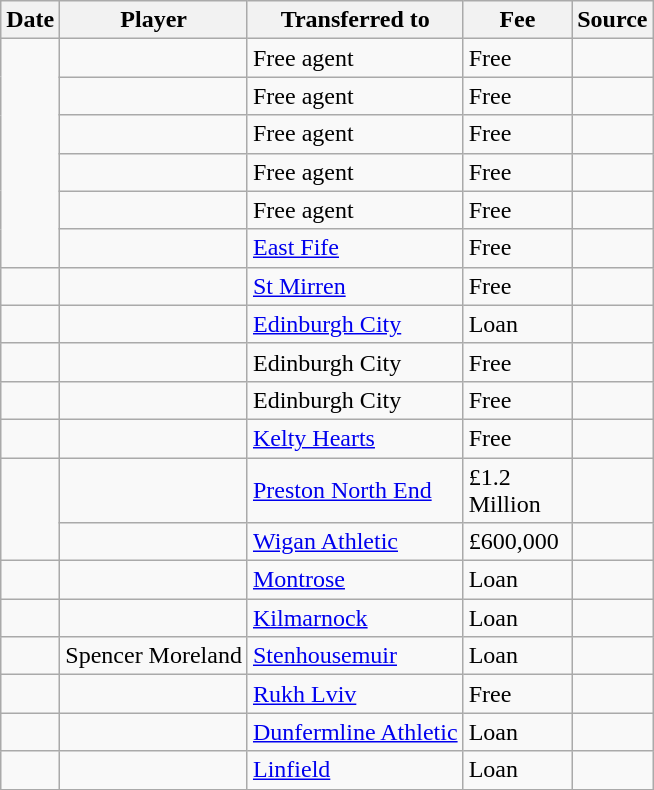<table class="wikitable plainrowheaders sortable">
<tr>
<th scope=col>Date</th>
<th scope=col>Player</th>
<th>Transferred to</th>
<th !scope=col; style="width: 65px;">Fee</th>
<th scope=col>Source</th>
</tr>
<tr>
<td rowspan="6"></td>
<td> </td>
<td>Free agent</td>
<td>Free</td>
<td></td>
</tr>
<tr>
<td> </td>
<td>Free agent</td>
<td>Free</td>
<td></td>
</tr>
<tr>
<td> </td>
<td>Free agent</td>
<td>Free</td>
<td></td>
</tr>
<tr>
<td> </td>
<td>Free agent</td>
<td>Free</td>
<td></td>
</tr>
<tr>
<td> </td>
<td>Free agent</td>
<td>Free</td>
<td></td>
</tr>
<tr>
<td> </td>
<td> <a href='#'>East Fife</a></td>
<td>Free</td>
<td></td>
</tr>
<tr>
<td></td>
<td> </td>
<td> <a href='#'>St Mirren</a></td>
<td>Free</td>
<td></td>
</tr>
<tr>
<td></td>
<td> </td>
<td> <a href='#'>Edinburgh City</a></td>
<td>Loan</td>
<td></td>
</tr>
<tr>
<td></td>
<td> </td>
<td> Edinburgh City</td>
<td>Free</td>
<td></td>
</tr>
<tr>
<td></td>
<td> </td>
<td> Edinburgh City</td>
<td>Free</td>
<td></td>
</tr>
<tr>
<td></td>
<td> </td>
<td> <a href='#'>Kelty Hearts</a></td>
<td>Free</td>
<td></td>
</tr>
<tr>
<td rowspan="2"></td>
<td> </td>
<td> <a href='#'>Preston North End</a></td>
<td>£1.2 Million</td>
<td></td>
</tr>
<tr>
<td> </td>
<td> <a href='#'>Wigan Athletic</a></td>
<td>£600,000</td>
<td></td>
</tr>
<tr>
<td></td>
<td> </td>
<td> <a href='#'>Montrose</a></td>
<td>Loan</td>
<td></td>
</tr>
<tr>
<td></td>
<td> </td>
<td> <a href='#'>Kilmarnock</a></td>
<td>Loan</td>
<td></td>
</tr>
<tr>
<td></td>
<td> Spencer Moreland</td>
<td> <a href='#'>Stenhousemuir</a></td>
<td>Loan</td>
<td></td>
</tr>
<tr>
<td></td>
<td> </td>
<td> <a href='#'>Rukh Lviv</a></td>
<td>Free</td>
<td></td>
</tr>
<tr>
<td></td>
<td> </td>
<td> <a href='#'>Dunfermline Athletic</a></td>
<td>Loan</td>
<td></td>
</tr>
<tr>
<td></td>
<td> </td>
<td> <a href='#'>Linfield</a></td>
<td>Loan</td>
<td></td>
</tr>
<tr>
</tr>
</table>
